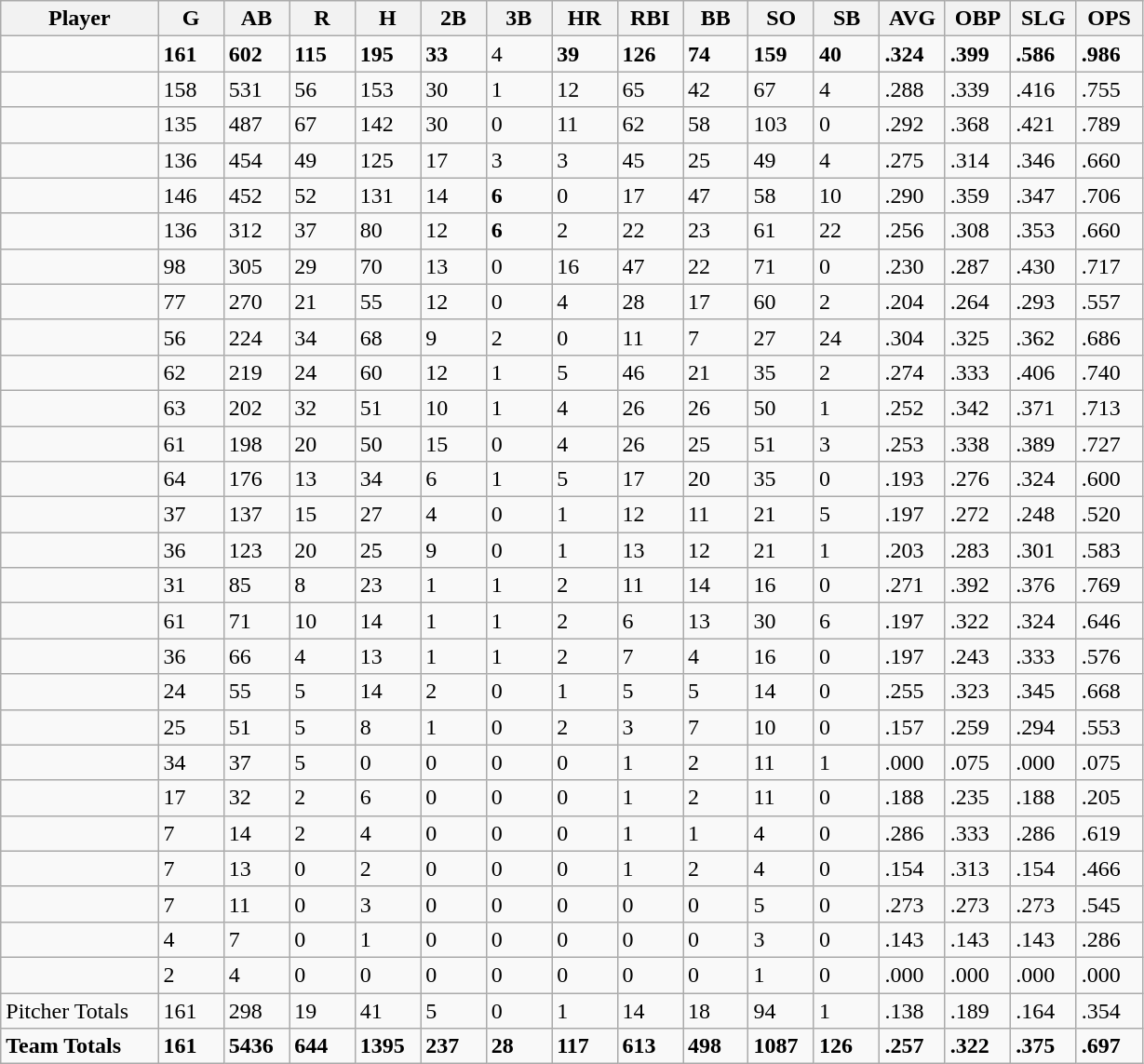<table class="wikitable sortable">
<tr>
<th style="background#ddf; width:12%;">Player</th>
<th style="background#ddf; width:5%;">G</th>
<th style="background#ddf; width:5%;">AB</th>
<th style="background#ddf; width:5%;">R</th>
<th style="background#ddf; width:5%;">H</th>
<th style="background#ddf; width:5%;">2B</th>
<th style="background#ddf; width:5%;">3B</th>
<th style="background#ddf; width:5%;">HR</th>
<th style="background#ddf; width:5%;">RBI</th>
<th style="background#ddf; width:5%;">BB</th>
<th style="background#ddf; width:5%;">SO</th>
<th style="background#ddf; width:5%;">SB</th>
<th style="background#ddf; width:5%;">AVG</th>
<th style="background#ddf; width:5%;">OBP</th>
<th style="background#ddf; width:5%;">SLG</th>
<th style="background#ddf; width:5%;">OPS</th>
</tr>
<tr>
<td></td>
<td><strong>161</strong></td>
<td><strong>602</strong></td>
<td><strong>115</strong></td>
<td><strong>195</strong></td>
<td><strong>33</strong></td>
<td>4</td>
<td><strong>39</strong></td>
<td><strong>126</strong></td>
<td><strong>74</strong></td>
<td><strong>159</strong></td>
<td><strong>40</strong></td>
<td><strong>.324</strong></td>
<td><strong> .399</strong></td>
<td><strong>.586</strong></td>
<td><strong>.986</strong></td>
</tr>
<tr>
<td></td>
<td>158</td>
<td>531</td>
<td>56</td>
<td>153</td>
<td>30</td>
<td>1</td>
<td>12</td>
<td>65</td>
<td>42</td>
<td>67</td>
<td>4</td>
<td>.288</td>
<td>.339</td>
<td>.416</td>
<td>.755</td>
</tr>
<tr>
<td></td>
<td>135</td>
<td>487</td>
<td>67</td>
<td>142</td>
<td>30</td>
<td>0</td>
<td>11</td>
<td>62</td>
<td>58</td>
<td>103</td>
<td>0</td>
<td>.292</td>
<td>.368</td>
<td>.421</td>
<td>.789</td>
</tr>
<tr>
<td></td>
<td>136</td>
<td>454</td>
<td>49</td>
<td>125</td>
<td>17</td>
<td>3</td>
<td>3</td>
<td>45</td>
<td>25</td>
<td>49</td>
<td>4</td>
<td>.275</td>
<td>.314</td>
<td>.346</td>
<td>.660</td>
</tr>
<tr>
<td></td>
<td>146</td>
<td>452</td>
<td>52</td>
<td>131</td>
<td>14</td>
<td><strong>6</strong></td>
<td>0</td>
<td>17</td>
<td>47</td>
<td>58</td>
<td>10</td>
<td>.290</td>
<td>.359</td>
<td>.347</td>
<td>.706</td>
</tr>
<tr>
<td></td>
<td>136</td>
<td>312</td>
<td>37</td>
<td>80</td>
<td>12</td>
<td><strong>6</strong></td>
<td>2</td>
<td>22</td>
<td>23</td>
<td>61</td>
<td>22</td>
<td>.256</td>
<td>.308</td>
<td>.353</td>
<td>.660</td>
</tr>
<tr>
<td></td>
<td>98</td>
<td>305</td>
<td>29</td>
<td>70</td>
<td>13</td>
<td>0</td>
<td>16</td>
<td>47</td>
<td>22</td>
<td>71</td>
<td>0</td>
<td>.230</td>
<td>.287</td>
<td>.430</td>
<td>.717</td>
</tr>
<tr>
<td></td>
<td>77</td>
<td>270</td>
<td>21</td>
<td>55</td>
<td>12</td>
<td>0</td>
<td>4</td>
<td>28</td>
<td>17</td>
<td>60</td>
<td>2</td>
<td>.204</td>
<td>.264</td>
<td>.293</td>
<td>.557</td>
</tr>
<tr>
<td></td>
<td>56</td>
<td>224</td>
<td>34</td>
<td>68</td>
<td>9</td>
<td>2</td>
<td>0</td>
<td>11</td>
<td>7</td>
<td>27</td>
<td>24</td>
<td>.304</td>
<td>.325</td>
<td>.362</td>
<td>.686</td>
</tr>
<tr>
<td></td>
<td>62</td>
<td>219</td>
<td>24</td>
<td>60</td>
<td>12</td>
<td>1</td>
<td>5</td>
<td>46</td>
<td>21</td>
<td>35</td>
<td>2</td>
<td>.274</td>
<td>.333</td>
<td>.406</td>
<td>.740</td>
</tr>
<tr>
<td></td>
<td>63</td>
<td>202</td>
<td>32</td>
<td>51</td>
<td>10</td>
<td>1</td>
<td>4</td>
<td>26</td>
<td>26</td>
<td>50</td>
<td>1</td>
<td>.252</td>
<td>.342</td>
<td>.371</td>
<td>.713</td>
</tr>
<tr>
<td></td>
<td>61</td>
<td>198</td>
<td>20</td>
<td>50</td>
<td>15</td>
<td>0</td>
<td>4</td>
<td>26</td>
<td>25</td>
<td>51</td>
<td>3</td>
<td>.253</td>
<td>.338</td>
<td>.389</td>
<td>.727</td>
</tr>
<tr>
<td></td>
<td>64</td>
<td>176</td>
<td>13</td>
<td>34</td>
<td>6</td>
<td>1</td>
<td>5</td>
<td>17</td>
<td>20</td>
<td>35</td>
<td>0</td>
<td>.193</td>
<td>.276</td>
<td>.324</td>
<td>.600</td>
</tr>
<tr>
<td></td>
<td>37</td>
<td>137</td>
<td>15</td>
<td>27</td>
<td>4</td>
<td>0</td>
<td>1</td>
<td>12</td>
<td>11</td>
<td>21</td>
<td>5</td>
<td>.197</td>
<td>.272</td>
<td>.248</td>
<td>.520</td>
</tr>
<tr>
<td></td>
<td>36</td>
<td>123</td>
<td>20</td>
<td>25</td>
<td>9</td>
<td>0</td>
<td>1</td>
<td>13</td>
<td>12</td>
<td>21</td>
<td>1</td>
<td>.203</td>
<td>.283</td>
<td>.301</td>
<td>.583</td>
</tr>
<tr>
<td></td>
<td>31</td>
<td>85</td>
<td>8</td>
<td>23</td>
<td>1</td>
<td>1</td>
<td>2</td>
<td>11</td>
<td>14</td>
<td>16</td>
<td>0</td>
<td>.271</td>
<td>.392</td>
<td>.376</td>
<td>.769</td>
</tr>
<tr>
<td></td>
<td>61</td>
<td>71</td>
<td>10</td>
<td>14</td>
<td>1</td>
<td>1</td>
<td>2</td>
<td>6</td>
<td>13</td>
<td>30</td>
<td>6</td>
<td>.197</td>
<td>.322</td>
<td>.324</td>
<td>.646</td>
</tr>
<tr>
<td></td>
<td>36</td>
<td>66</td>
<td>4</td>
<td>13</td>
<td>1</td>
<td>1</td>
<td>2</td>
<td>7</td>
<td>4</td>
<td>16</td>
<td>0</td>
<td>.197</td>
<td>.243</td>
<td>.333</td>
<td>.576</td>
</tr>
<tr>
<td></td>
<td>24</td>
<td>55</td>
<td>5</td>
<td>14</td>
<td>2</td>
<td>0</td>
<td>1</td>
<td>5</td>
<td>5</td>
<td>14</td>
<td>0</td>
<td>.255</td>
<td>.323</td>
<td>.345</td>
<td>.668</td>
</tr>
<tr>
<td></td>
<td>25</td>
<td>51</td>
<td>5</td>
<td>8</td>
<td>1</td>
<td>0</td>
<td>2</td>
<td>3</td>
<td>7</td>
<td>10</td>
<td>0</td>
<td>.157</td>
<td>.259</td>
<td>.294</td>
<td>.553</td>
</tr>
<tr>
<td></td>
<td>34</td>
<td>37</td>
<td>5</td>
<td>0</td>
<td>0</td>
<td>0</td>
<td>0</td>
<td>1</td>
<td>2</td>
<td>11</td>
<td>1</td>
<td>.000</td>
<td>.075</td>
<td>.000</td>
<td>.075</td>
</tr>
<tr>
<td></td>
<td>17</td>
<td>32</td>
<td>2</td>
<td>6</td>
<td>0</td>
<td>0</td>
<td>0</td>
<td>1</td>
<td>2</td>
<td>11</td>
<td>0</td>
<td>.188</td>
<td>.235</td>
<td>.188</td>
<td>.205</td>
</tr>
<tr>
<td></td>
<td>7</td>
<td>14</td>
<td>2</td>
<td>4</td>
<td>0</td>
<td>0</td>
<td>0</td>
<td>1</td>
<td>1</td>
<td>4</td>
<td>0</td>
<td>.286</td>
<td>.333</td>
<td>.286</td>
<td>.619</td>
</tr>
<tr>
<td></td>
<td>7</td>
<td>13</td>
<td>0</td>
<td>2</td>
<td>0</td>
<td>0</td>
<td>0</td>
<td>1</td>
<td>2</td>
<td>4</td>
<td>0</td>
<td>.154</td>
<td>.313</td>
<td>.154</td>
<td>.466</td>
</tr>
<tr>
<td></td>
<td>7</td>
<td>11</td>
<td>0</td>
<td>3</td>
<td>0</td>
<td>0</td>
<td>0</td>
<td>0</td>
<td>0</td>
<td>5</td>
<td>0</td>
<td>.273</td>
<td>.273</td>
<td>.273</td>
<td>.545</td>
</tr>
<tr>
<td></td>
<td>4</td>
<td>7</td>
<td>0</td>
<td>1</td>
<td>0</td>
<td>0</td>
<td>0</td>
<td>0</td>
<td>0</td>
<td>3</td>
<td>0</td>
<td>.143</td>
<td>.143</td>
<td>.143</td>
<td>.286</td>
</tr>
<tr>
<td></td>
<td>2</td>
<td>4</td>
<td>0</td>
<td>0</td>
<td>0</td>
<td>0</td>
<td>0</td>
<td>0</td>
<td>0</td>
<td>1</td>
<td>0</td>
<td>.000</td>
<td>.000</td>
<td>.000</td>
<td>.000</td>
</tr>
<tr>
<td>Pitcher Totals</td>
<td>161</td>
<td>298</td>
<td>19</td>
<td>41</td>
<td>5</td>
<td>0</td>
<td>1</td>
<td>14</td>
<td>18</td>
<td>94</td>
<td>1</td>
<td>.138</td>
<td>.189</td>
<td>.164</td>
<td>.354</td>
</tr>
<tr>
<td><strong>Team Totals</strong></td>
<td><strong>161</strong></td>
<td><strong>5436</strong></td>
<td><strong>644</strong></td>
<td><strong>1395</strong></td>
<td><strong>237</strong></td>
<td><strong>28</strong></td>
<td><strong>117</strong></td>
<td><strong>613</strong></td>
<td><strong>498</strong></td>
<td><strong>1087</strong></td>
<td><strong>126</strong></td>
<td><strong>.257</strong></td>
<td><strong>.322</strong></td>
<td><strong>.375</strong></td>
<td><strong>.697</strong></td>
</tr>
</table>
